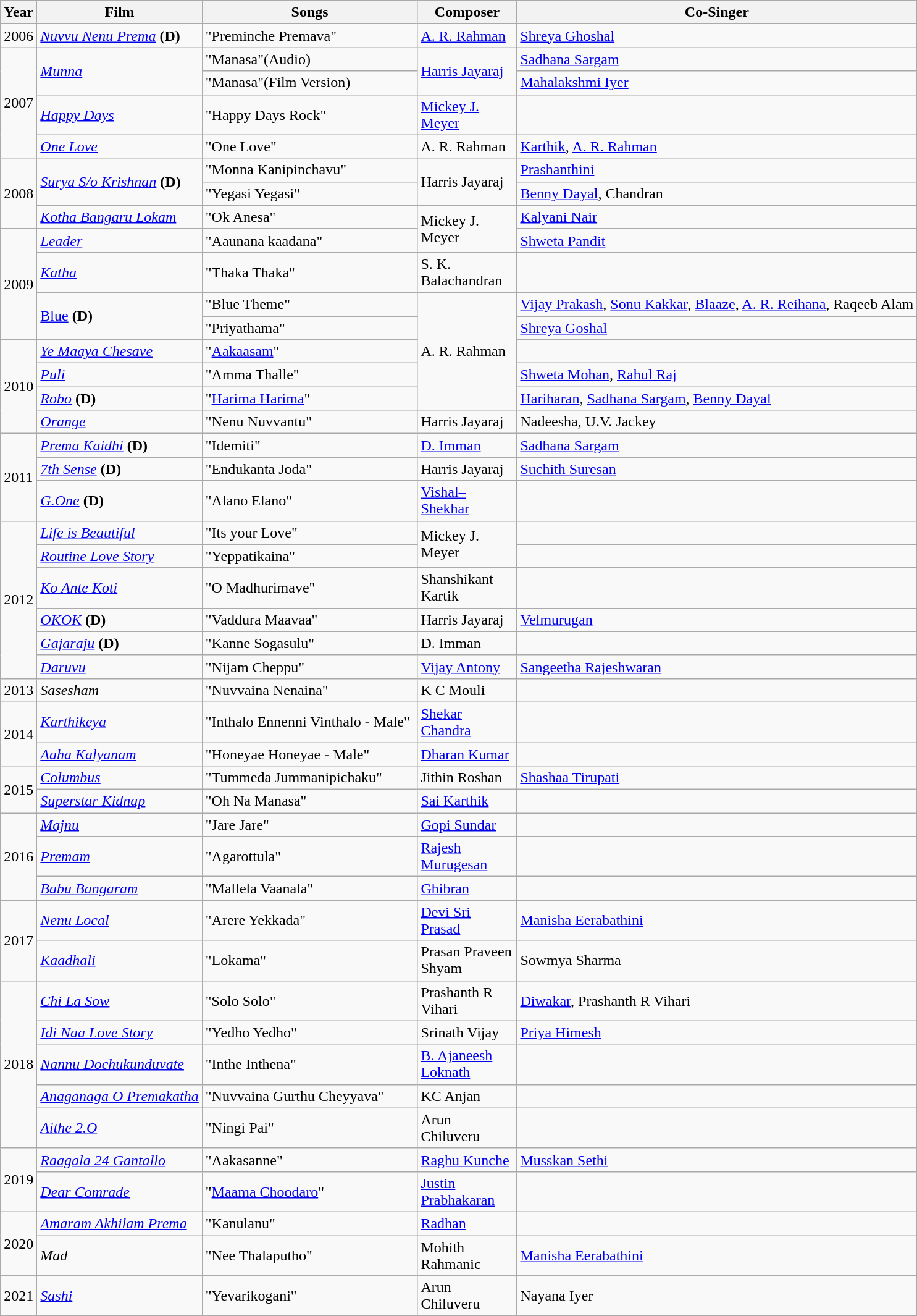<table class="wikitable">
<tr>
<th scope="col" style="width:25px;">Year</th>
<th>Film</th>
<th scope="col" style="width:225px;">Songs</th>
<th scope="col" style="width:100px;">Composer</th>
<th>Co-Singer</th>
</tr>
<tr>
<td>2006</td>
<td><em><a href='#'>Nuvvu Nenu Prema</a></em> <strong>(D)</strong></td>
<td>"Preminche Premava"</td>
<td><a href='#'>A. R. Rahman</a></td>
<td><a href='#'>Shreya Ghoshal</a></td>
</tr>
<tr>
<td rowspan="4">2007</td>
<td rowspan="2"><em><a href='#'>Munna</a></em></td>
<td>"Manasa"(Audio)</td>
<td rowspan="2"><a href='#'>Harris Jayaraj</a></td>
<td><a href='#'>Sadhana Sargam</a></td>
</tr>
<tr>
<td>"Manasa"(Film Version)</td>
<td><a href='#'>Mahalakshmi Iyer</a></td>
</tr>
<tr>
<td><em><a href='#'>Happy Days</a></em></td>
<td>"Happy Days Rock"</td>
<td><a href='#'>Mickey J. Meyer</a></td>
<td></td>
</tr>
<tr>
<td><em><a href='#'>One Love</a></em></td>
<td>"One Love"</td>
<td>A. R. Rahman</td>
<td><a href='#'>Karthik</a>, <a href='#'>A. R. Rahman</a></td>
</tr>
<tr>
<td rowspan="3">2008</td>
<td rowspan="2"><em><a href='#'>Surya S/o Krishnan</a></em> <strong>(D)</strong></td>
<td>"Monna Kanipinchavu"</td>
<td rowspan="2">Harris Jayaraj</td>
<td><a href='#'>Prashanthini</a></td>
</tr>
<tr>
<td>"Yegasi Yegasi"</td>
<td><a href='#'>Benny Dayal</a>, Chandran</td>
</tr>
<tr>
<td><em><a href='#'>Kotha Bangaru Lokam</a></em></td>
<td>"Ok Anesa"</td>
<td rowspan="2">Mickey J. Meyer</td>
<td><a href='#'>Kalyani Nair</a></td>
</tr>
<tr>
<td rowspan="4">2009</td>
<td><em><a href='#'>Leader</a></em></td>
<td>"Aaunana kaadana"</td>
<td><a href='#'>Shweta Pandit</a></td>
</tr>
<tr>
<td><em><a href='#'>Katha</a></em></td>
<td>"Thaka Thaka"</td>
<td>S. K. Balachandran</td>
<td></td>
</tr>
<tr>
<td rowspan="2"><em><a href='#'></em>Blue<em></a></em> <strong>(D)</strong></td>
<td>"Blue Theme"</td>
<td rowspan="5">A. R. Rahman</td>
<td><a href='#'>Vijay Prakash</a>, <a href='#'>Sonu Kakkar</a>, <a href='#'>Blaaze</a>, <a href='#'>A. R. Reihana</a>, Raqeeb Alam</td>
</tr>
<tr>
<td>"Priyathama"</td>
<td><a href='#'>Shreya Goshal</a></td>
</tr>
<tr>
<td rowspan="4">2010</td>
<td><em><a href='#'>Ye Maaya Chesave</a></em></td>
<td>"<a href='#'>Aakaasam</a>"</td>
<td></td>
</tr>
<tr>
<td><em><a href='#'>Puli</a></em></td>
<td>"Amma Thalle"</td>
<td><a href='#'>Shweta Mohan</a>, <a href='#'>Rahul Raj</a></td>
</tr>
<tr>
<td><em><a href='#'>Robo</a></em> <strong>(D)</strong></td>
<td>"<a href='#'>Harima Harima</a>"</td>
<td><a href='#'>Hariharan</a>, <a href='#'>Sadhana Sargam</a>, <a href='#'>Benny Dayal</a></td>
</tr>
<tr>
<td><em><a href='#'>Orange</a></em></td>
<td>"Nenu Nuvvantu"</td>
<td>Harris Jayaraj</td>
<td>Nadeesha, U.V. Jackey</td>
</tr>
<tr>
<td rowspan="3">2011</td>
<td><em><a href='#'>Prema Kaidhi</a></em> <strong>(D)</strong></td>
<td>"Idemiti"</td>
<td><a href='#'>D. Imman</a></td>
<td><a href='#'>Sadhana Sargam</a></td>
</tr>
<tr>
<td><em><a href='#'>7th Sense</a></em>  <strong>(D)</strong></td>
<td>"Endukanta Joda"</td>
<td>Harris Jayaraj</td>
<td><a href='#'>Suchith Suresan</a></td>
</tr>
<tr>
<td><em><a href='#'>G.One</a></em>  <strong>(D)</strong></td>
<td>"Alano Elano"</td>
<td><a href='#'>Vishal–Shekhar</a></td>
<td></td>
</tr>
<tr>
<td rowspan="6">2012</td>
<td><em><a href='#'>Life is Beautiful</a></em></td>
<td>"Its your Love"</td>
<td rowspan="2">Mickey J. Meyer</td>
<td></td>
</tr>
<tr>
<td><em><a href='#'>Routine Love Story</a></em></td>
<td>"Yeppatikaina"</td>
<td></td>
</tr>
<tr>
<td><em><a href='#'>Ko Ante Koti</a></em></td>
<td>"O Madhurimave"</td>
<td>Shanshikant Kartik</td>
<td></td>
</tr>
<tr>
<td><em><a href='#'>OKOK</a></em> <strong>(D)</strong></td>
<td>"Vaddura Maavaa"</td>
<td>Harris Jayaraj</td>
<td><a href='#'>Velmurugan</a></td>
</tr>
<tr>
<td><em><a href='#'>Gajaraju</a></em> <strong>(D)</strong></td>
<td>"Kanne Sogasulu"</td>
<td>D. Imman</td>
<td></td>
</tr>
<tr>
<td><em><a href='#'>Daruvu</a></em></td>
<td>"Nijam Cheppu"</td>
<td><a href='#'>Vijay Antony</a></td>
<td><a href='#'>Sangeetha Rajeshwaran</a></td>
</tr>
<tr>
<td>2013</td>
<td><em>Sasesham</em></td>
<td>"Nuvvaina Nenaina"</td>
<td>K C Mouli</td>
<td></td>
</tr>
<tr>
<td rowspan="2">2014</td>
<td><em><a href='#'>Karthikeya</a></em></td>
<td>"Inthalo Ennenni Vinthalo - Male"</td>
<td><a href='#'>Shekar Chandra</a></td>
<td></td>
</tr>
<tr>
<td><em><a href='#'>Aaha Kalyanam</a></em></td>
<td>"Honeyae Honeyae - Male"</td>
<td><a href='#'>Dharan Kumar</a></td>
<td></td>
</tr>
<tr>
<td rowspan="2">2015</td>
<td><em><a href='#'>Columbus</a></em></td>
<td>"Tummeda Jummanipichaku"</td>
<td>Jithin Roshan</td>
<td><a href='#'>Shashaa Tirupati</a></td>
</tr>
<tr>
<td><em><a href='#'>Superstar Kidnap</a></em></td>
<td>"Oh Na Manasa"</td>
<td><a href='#'>Sai Karthik</a></td>
<td></td>
</tr>
<tr>
<td rowspan="3">2016</td>
<td><em><a href='#'>Majnu</a></em></td>
<td>"Jare Jare"</td>
<td><a href='#'>Gopi Sundar</a></td>
<td></td>
</tr>
<tr>
<td><em><a href='#'>Premam</a></em></td>
<td>"Agarottula"</td>
<td><a href='#'>Rajesh Murugesan</a></td>
<td></td>
</tr>
<tr>
<td><em><a href='#'>Babu Bangaram</a></em></td>
<td>"Mallela Vaanala"</td>
<td><a href='#'>Ghibran</a></td>
<td></td>
</tr>
<tr>
<td rowspan="2 ">2017</td>
<td><em><a href='#'>Nenu Local</a></em></td>
<td>"Arere Yekkada"</td>
<td><a href='#'>Devi Sri Prasad</a></td>
<td><a href='#'>Manisha Eerabathini</a></td>
</tr>
<tr>
<td><em><a href='#'>Kaadhali</a></em></td>
<td>"Lokama"</td>
<td>Prasan Praveen Shyam</td>
<td>Sowmya Sharma</td>
</tr>
<tr>
<td rowspan="5">2018</td>
<td><em><a href='#'>Chi La Sow</a></em></td>
<td>"Solo Solo"</td>
<td>Prashanth R Vihari</td>
<td><a href='#'>Diwakar</a>, Prashanth R Vihari</td>
</tr>
<tr>
<td><em><a href='#'>Idi Naa Love Story</a></em></td>
<td>"Yedho Yedho"</td>
<td>Srinath Vijay</td>
<td><a href='#'>Priya Himesh</a></td>
</tr>
<tr>
<td><em><a href='#'>Nannu Dochukunduvate</a></em></td>
<td>"Inthe Inthena"</td>
<td><a href='#'>B. Ajaneesh Loknath</a></td>
<td></td>
</tr>
<tr>
<td><em><a href='#'>Anaganaga O Premakatha</a></em></td>
<td>"Nuvvaina Gurthu Cheyyava"</td>
<td>KC Anjan</td>
<td></td>
</tr>
<tr>
<td><em><a href='#'>Aithe 2.O</a></em></td>
<td>"Ningi Pai"</td>
<td>Arun Chiluveru</td>
<td></td>
</tr>
<tr>
<td rowspan="2">2019</td>
<td><em><a href='#'>Raagala 24 Gantallo</a></em></td>
<td>"Aakasanne"</td>
<td><a href='#'>Raghu Kunche</a></td>
<td><a href='#'>Musskan Sethi</a></td>
</tr>
<tr>
<td><em><a href='#'>Dear Comrade</a></em></td>
<td>"<a href='#'>Maama Choodaro</a>"</td>
<td><a href='#'>Justin Prabhakaran</a></td>
<td></td>
</tr>
<tr>
<td rowspan="2">2020</td>
<td><em><a href='#'>Amaram Akhilam Prema</a></em></td>
<td>"Kanulanu"</td>
<td><a href='#'>Radhan</a></td>
<td></td>
</tr>
<tr>
<td><em>Mad</em></td>
<td>"Nee Thalaputho"</td>
<td>Mohith Rahmanic</td>
<td><a href='#'>Manisha Eerabathini</a></td>
</tr>
<tr>
<td>2021</td>
<td><em><a href='#'>Sashi</a></em></td>
<td>"Yevarikogani"</td>
<td>Arun Chiluveru</td>
<td>Nayana Iyer</td>
</tr>
<tr>
</tr>
</table>
